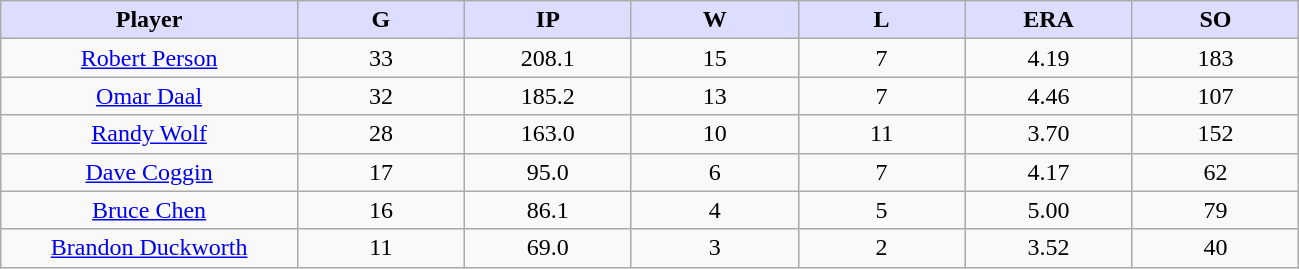<table class="wikitable sortable">
<tr>
<th style="background:#ddf; width:16%;">Player</th>
<th style="background:#ddf; width:9%;">G</th>
<th style="background:#ddf; width:9%;">IP</th>
<th style="background:#ddf; width:9%;">W</th>
<th style="background:#ddf; width:9%;">L</th>
<th style="background:#ddf; width:9%;">ERA</th>
<th style="background:#ddf; width:9%;">SO</th>
</tr>
<tr align=center>
<td><a href='#'>Robert Person</a></td>
<td>33</td>
<td>208.1</td>
<td>15</td>
<td>7</td>
<td>4.19</td>
<td>183</td>
</tr>
<tr align=center>
<td><a href='#'>Omar Daal</a></td>
<td>32</td>
<td>185.2</td>
<td>13</td>
<td>7</td>
<td>4.46</td>
<td>107</td>
</tr>
<tr align=center>
<td><a href='#'>Randy Wolf</a></td>
<td>28</td>
<td>163.0</td>
<td>10</td>
<td>11</td>
<td>3.70</td>
<td>152</td>
</tr>
<tr align=center>
<td><a href='#'>Dave Coggin</a></td>
<td>17</td>
<td>95.0</td>
<td>6</td>
<td>7</td>
<td>4.17</td>
<td>62</td>
</tr>
<tr align=center>
<td><a href='#'>Bruce Chen</a></td>
<td>16</td>
<td>86.1</td>
<td>4</td>
<td>5</td>
<td>5.00</td>
<td>79</td>
</tr>
<tr align=center>
<td><a href='#'>Brandon Duckworth</a></td>
<td>11</td>
<td>69.0</td>
<td>3</td>
<td>2</td>
<td>3.52</td>
<td>40</td>
</tr>
</table>
